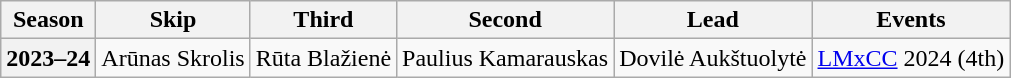<table class="wikitable">
<tr>
<th scope="col">Season</th>
<th scope="col">Skip</th>
<th scope="col">Third</th>
<th scope="col">Second</th>
<th scope="col">Lead</th>
<th scope="col">Events</th>
</tr>
<tr>
<th scope="row">2023–24</th>
<td>Arūnas Skrolis</td>
<td>Rūta Blažienė</td>
<td>Paulius Kamarauskas</td>
<td>Dovilė Aukštuolytė</td>
<td><a href='#'>LMxCC</a> 2024 (4th)</td>
</tr>
</table>
